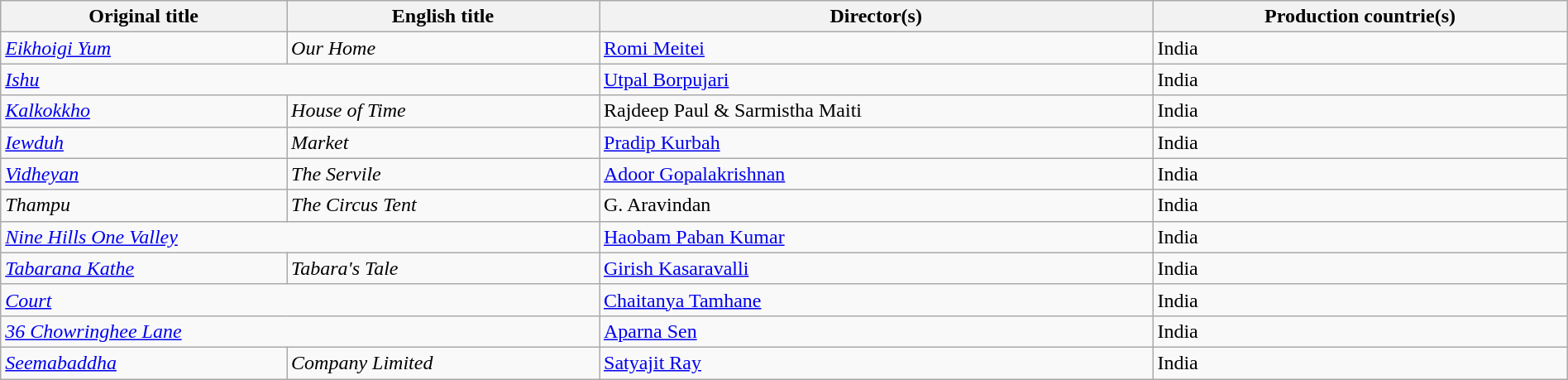<table class="sortable wikitable" style="width:100%; margin-bottom:4px" cellpadding="5">
<tr>
<th scope="col">Original title</th>
<th scope="col">English title</th>
<th scope="col">Director(s)</th>
<th scope="col">Production countrie(s)</th>
</tr>
<tr>
<td><em><a href='#'>Eikhoigi Yum</a></em></td>
<td><em>Our Home</em></td>
<td><a href='#'>Romi Meitei</a></td>
<td>India</td>
</tr>
<tr>
<td colspan=2><em><a href='#'>Ishu</a></em></td>
<td><a href='#'>Utpal Borpujari</a></td>
<td>India</td>
</tr>
<tr>
<td><em><a href='#'>Kalkokkho</a></em></td>
<td><em>House of Time</em></td>
<td>Rajdeep Paul & Sarmistha Maiti</td>
<td>India</td>
</tr>
<tr>
<td><em><a href='#'>Iewduh</a></em></td>
<td><em>Market</em></td>
<td><a href='#'>Pradip Kurbah</a></td>
<td>India</td>
</tr>
<tr>
<td><em><a href='#'>Vidheyan</a></em></td>
<td><em>The Servile</em></td>
<td><a href='#'>Adoor Gopalakrishnan</a></td>
<td>India</td>
</tr>
<tr>
<td><em>Thampu</em></td>
<td><em>The Circus Tent</em></td>
<td>G. Aravindan</td>
<td>India</td>
</tr>
<tr>
<td colspan=2><em><a href='#'>Nine Hills One Valley</a></em></td>
<td><a href='#'>Haobam Paban Kumar</a></td>
<td>India</td>
</tr>
<tr>
<td><em><a href='#'>Tabarana Kathe</a></em></td>
<td><em>Tabara's Tale</em></td>
<td><a href='#'>Girish Kasaravalli</a></td>
<td>India</td>
</tr>
<tr>
<td colspan=2><em><a href='#'>Court</a></em></td>
<td><a href='#'>Chaitanya Tamhane</a></td>
<td>India</td>
</tr>
<tr>
<td colspan=2><em><a href='#'>36 Chowringhee Lane</a></em></td>
<td><a href='#'>Aparna Sen</a></td>
<td>India</td>
</tr>
<tr>
<td><em><a href='#'>Seemabaddha</a></em></td>
<td><em>Company Limited</em></td>
<td><a href='#'>Satyajit Ray</a></td>
<td>India</td>
</tr>
</table>
